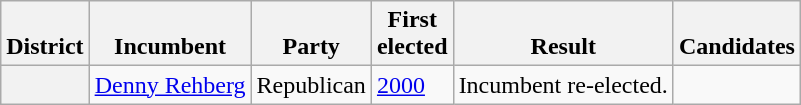<table class=wikitable>
<tr valign=bottom>
<th>District</th>
<th>Incumbent</th>
<th>Party</th>
<th>First<br>elected</th>
<th>Result</th>
<th>Candidates</th>
</tr>
<tr>
<th></th>
<td><a href='#'>Denny Rehberg</a></td>
<td>Republican</td>
<td><a href='#'>2000</a></td>
<td>Incumbent re-elected.</td>
<td nowrap></td>
</tr>
</table>
